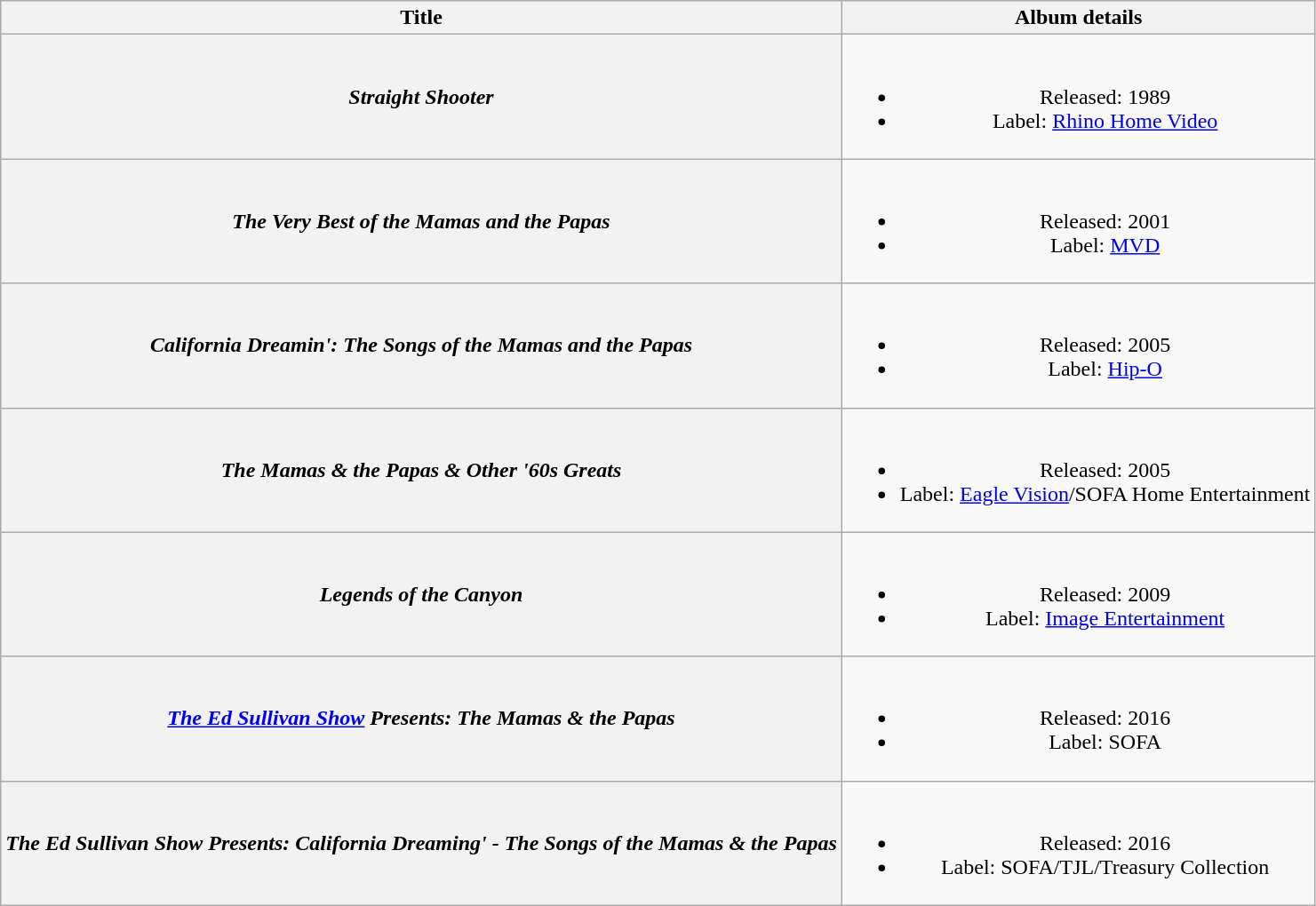<table class="wikitable plainrowheaders" style="text-align:center">
<tr>
<th scope="col">Title</th>
<th scope="col">Album details</th>
</tr>
<tr>
<th scope="row"><em>Straight Shooter</em></th>
<td><br><ul><li>Released: 1989</li><li>Label: <a href='#'>Rhino Home Video</a> </li></ul></td>
</tr>
<tr>
<th scope="row"><em>The Very Best of the Mamas and the Papas</em></th>
<td><br><ul><li>Released: 2001</li><li>Label: <a href='#'>MVD</a> </li></ul></td>
</tr>
<tr>
<th scope="row"><em>California Dreamin': The Songs of the Mamas and the Papas</em></th>
<td><br><ul><li>Released: 2005</li><li>Label: <a href='#'>Hip-O</a> </li></ul></td>
</tr>
<tr>
<th scope="row"><em>The Mamas & the Papas & Other '60s Greats</em></th>
<td><br><ul><li>Released: 2005</li><li>Label: <a href='#'>Eagle Vision</a>/SOFA Home Entertainment </li></ul></td>
</tr>
<tr>
<th scope="row"><em>Legends of the Canyon</em></th>
<td><br><ul><li>Released: 2009</li><li>Label: <a href='#'>Image Entertainment</a> </li></ul></td>
</tr>
<tr>
<th scope="row"><em><a href='#'>The Ed Sullivan Show</a> Presents: The Mamas & the Papas</em></th>
<td><br><ul><li>Released: 2016</li><li>Label: SOFA </li></ul></td>
</tr>
<tr>
<th scope="row"><em>The Ed Sullivan Show Presents: California Dreaming' - The Songs of the Mamas & the Papas</em></th>
<td><br><ul><li>Released: 2016</li><li>Label: SOFA/TJL/Treasury Collection </li></ul></td>
</tr>
</table>
